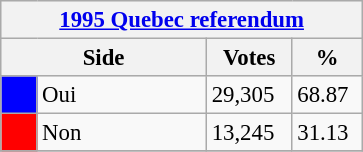<table class="wikitable" style="font-size: 95%; clear:both">
<tr style="background-color:#E9E9E9">
<th colspan=4><a href='#'>1995 Quebec referendum</a></th>
</tr>
<tr style="background-color:#E9E9E9">
<th colspan=2 style="width: 130px">Side</th>
<th style="width: 50px">Votes</th>
<th style="width: 40px">%</th>
</tr>
<tr>
<td bgcolor="blue"></td>
<td>Oui</td>
<td>29,305</td>
<td>68.87</td>
</tr>
<tr>
<td bgcolor="red"></td>
<td>Non</td>
<td>13,245</td>
<td>31.13</td>
</tr>
<tr>
</tr>
</table>
